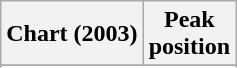<table class="wikitable sortable plainrowheaders" style="text-align:center">
<tr>
<th scope="col">Chart (2003)</th>
<th scope="col">Peak<br> position</th>
</tr>
<tr>
</tr>
<tr>
</tr>
<tr>
</tr>
</table>
